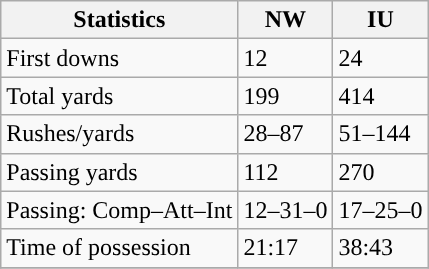<table class="wikitable" style="float: left;">
<tr>
<th>Statistics</th>
<th>NW</th>
<th>IU</th>
</tr>
<tr>
<td>First downs</td>
<td>12</td>
<td>24</td>
</tr>
<tr>
<td>Total yards</td>
<td>199</td>
<td>414</td>
</tr>
<tr>
<td>Rushes/yards</td>
<td>28–87</td>
<td>51–144</td>
</tr>
<tr>
<td>Passing yards</td>
<td>112</td>
<td>270</td>
</tr>
<tr>
<td>Passing: Comp–Att–Int</td>
<td>12–31–0</td>
<td>17–25–0</td>
</tr>
<tr>
<td>Time of possession</td>
<td>21:17</td>
<td>38:43</td>
</tr>
<tr>
</tr>
</table>
